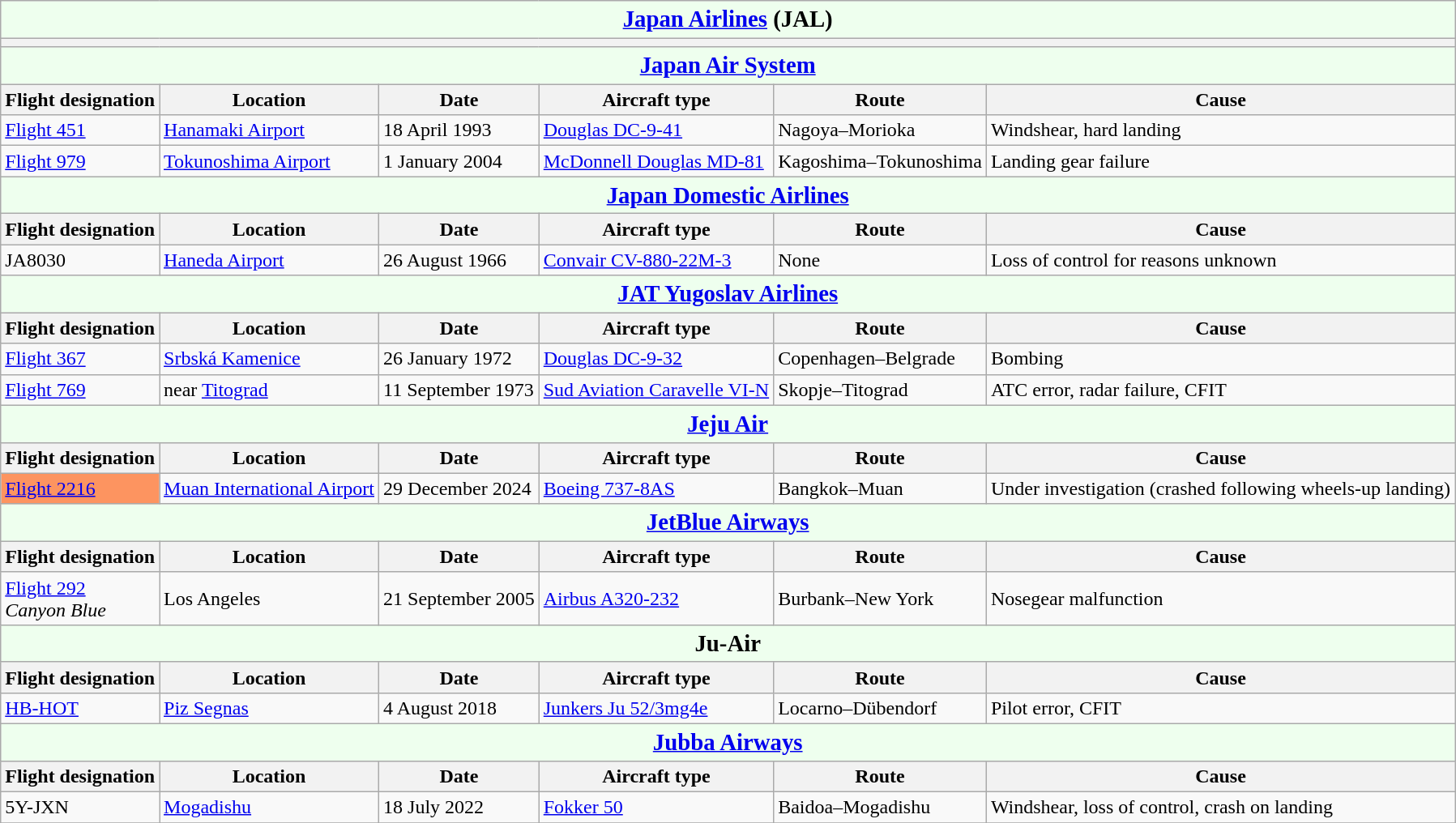<table class="wikitable">
<tr>
<th colspan="6" style="background-color:#efe;font-size:120%;"><a href='#'>Japan Airlines</a> (JAL)</th>
</tr>
<tr>
<th colspan="6"></th>
</tr>
<tr>
<th colspan="6" style="background-color:#efe;font-size:120%;"><a href='#'>Japan Air System</a></th>
</tr>
<tr>
<th>Flight designation</th>
<th>Location</th>
<th>Date</th>
<th>Aircraft type</th>
<th>Route</th>
<th>Cause</th>
</tr>
<tr>
<td><a href='#'>Flight 451</a></td>
<td><a href='#'>Hanamaki Airport</a></td>
<td>18 April 1993</td>
<td><a href='#'>Douglas DC-9-41</a></td>
<td>Nagoya–Morioka</td>
<td>Windshear, hard landing</td>
</tr>
<tr>
<td><a href='#'>Flight 979</a></td>
<td><a href='#'>Tokunoshima Airport</a></td>
<td>1 January 2004</td>
<td><a href='#'>McDonnell Douglas MD-81</a></td>
<td>Kagoshima–Tokunoshima</td>
<td>Landing gear failure</td>
</tr>
<tr>
<th colspan="6" style="background-color:#efe;font-size:120%;"><a href='#'>Japan Domestic Airlines</a></th>
</tr>
<tr>
<th>Flight designation</th>
<th>Location</th>
<th>Date</th>
<th>Aircraft type</th>
<th>Route</th>
<th>Cause</th>
</tr>
<tr>
<td>JA8030</td>
<td><a href='#'>Haneda Airport</a></td>
<td>26 August 1966</td>
<td><a href='#'>Convair CV-880-22M-3</a></td>
<td>None</td>
<td>Loss of control for reasons unknown</td>
</tr>
<tr>
<th colspan="6" style="background-color:#efe;font-size:120%;"><a href='#'>JAT Yugoslav Airlines</a></th>
</tr>
<tr>
<th>Flight designation</th>
<th>Location</th>
<th>Date</th>
<th>Aircraft type</th>
<th>Route</th>
<th>Cause</th>
</tr>
<tr>
<td><a href='#'>Flight 367</a></td>
<td><a href='#'>Srbská Kamenice</a></td>
<td>26 January 1972</td>
<td><a href='#'>Douglas DC-9-32</a></td>
<td>Copenhagen–Belgrade</td>
<td>Bombing</td>
</tr>
<tr>
<td><a href='#'>Flight 769</a></td>
<td>near <a href='#'>Titograd</a></td>
<td>11 September 1973</td>
<td><a href='#'>Sud Aviation Caravelle VI-N</a></td>
<td>Skopje–Titograd</td>
<td>ATC error, radar failure, CFIT</td>
</tr>
<tr>
<th colspan="6" style="background-color:#efe;font-size:120%;"><a href='#'>Jeju Air</a></th>
</tr>
<tr>
<th>Flight designation</th>
<th>Location</th>
<th>Date</th>
<th>Aircraft type</th>
<th>Route</th>
<th>Cause</th>
</tr>
<tr>
<td style="background:#FD9460;"><a href='#'>Flight 2216</a></td>
<td><a href='#'>Muan International Airport</a></td>
<td>29 December 2024</td>
<td><a href='#'>Boeing 737-8AS</a></td>
<td>Bangkok–Muan</td>
<td>Under investigation (crashed following wheels-up landing)</td>
</tr>
<tr>
<th colspan="6" style="background-color:#efe;font-size:120%;"><a href='#'>JetBlue Airways</a></th>
</tr>
<tr>
<th>Flight designation</th>
<th>Location</th>
<th>Date</th>
<th>Aircraft type</th>
<th>Route</th>
<th>Cause</th>
</tr>
<tr>
<td><a href='#'>Flight 292</a><br><em>Canyon Blue</em></td>
<td>Los Angeles</td>
<td>21 September 2005</td>
<td><a href='#'>Airbus A320-232</a></td>
<td>Burbank–New York</td>
<td>Nosegear malfunction</td>
</tr>
<tr>
<th colspan="6" style="background-color:#efe;font-size:120%;">Ju-Air</th>
</tr>
<tr>
<th>Flight designation</th>
<th>Location</th>
<th>Date</th>
<th>Aircraft type</th>
<th>Route</th>
<th>Cause</th>
</tr>
<tr>
<td><a href='#'>HB-HOT</a></td>
<td><a href='#'>Piz Segnas</a></td>
<td>4 August 2018</td>
<td><a href='#'>Junkers Ju 52/3mg4e</a></td>
<td>Locarno–Dübendorf</td>
<td>Pilot error, CFIT</td>
</tr>
<tr>
<th colspan="6" style="background-color:#efe;font-size:120%;"><a href='#'>Jubba Airways</a></th>
</tr>
<tr>
<th>Flight designation</th>
<th>Location</th>
<th>Date</th>
<th>Aircraft type</th>
<th>Route</th>
<th>Cause</th>
</tr>
<tr>
<td>5Y-JXN</td>
<td><a href='#'>Mogadishu</a></td>
<td>18 July 2022</td>
<td><a href='#'>Fokker 50</a></td>
<td>Baidoa–Mogadishu</td>
<td>Windshear, loss of control, crash on landing</td>
</tr>
<tr>
</tr>
</table>
